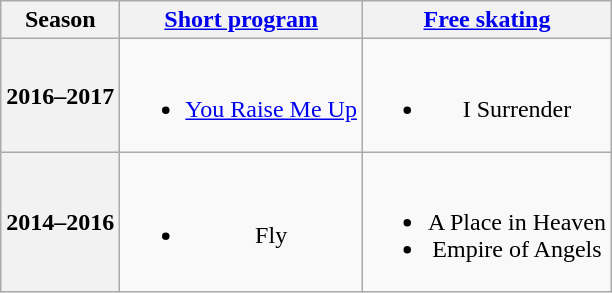<table class=wikitable style=text-align:center>
<tr>
<th>Season</th>
<th><a href='#'>Short program</a></th>
<th><a href='#'>Free skating</a></th>
</tr>
<tr>
<th>2016–2017 <br> </th>
<td><br><ul><li><a href='#'>You Raise Me Up</a> <br></li></ul></td>
<td><br><ul><li>I Surrender <br></li></ul></td>
</tr>
<tr>
<th>2014–2016 <br> </th>
<td><br><ul><li>Fly <br></li></ul></td>
<td><br><ul><li>A Place in Heaven <br></li><li>Empire of Angels <br></li></ul></td>
</tr>
</table>
